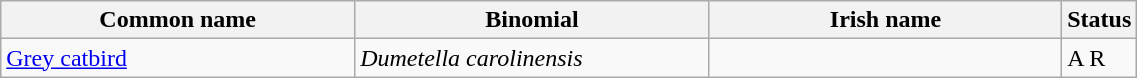<table width=60% class="wikitable">
<tr>
<th width=32%>Common name</th>
<th width=32%>Binomial</th>
<th width=32%>Irish name</th>
<th width=4%>Status</th>
</tr>
<tr>
<td><a href='#'>Grey catbird</a></td>
<td><em>Dumetella carolinensis</em></td>
<td></td>
<td>A R</td>
</tr>
</table>
